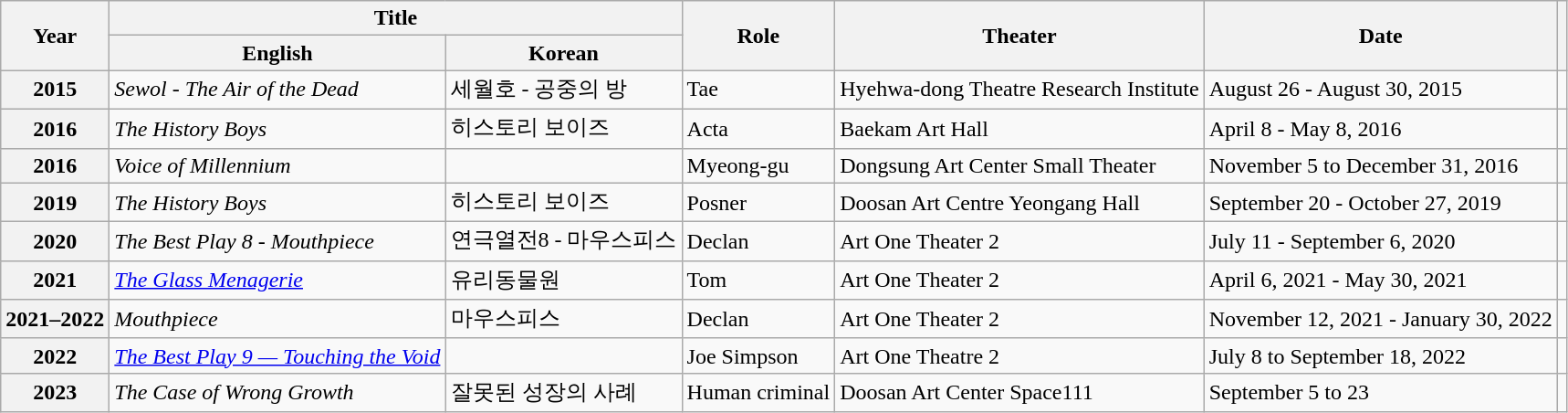<table class="wikitable plainrowheaders sortable">
<tr>
<th rowspan="2" scope="col">Year</th>
<th colspan="2" scope="col">Title</th>
<th rowspan="2" scope="col">Role</th>
<th rowspan="2" scope="col">Theater</th>
<th rowspan="2" scope="col">Date</th>
<th rowspan="2" scope="col" class="unsortable"></th>
</tr>
<tr>
<th>English</th>
<th>Korean</th>
</tr>
<tr>
<th scope="row">2015</th>
<td><em>Sewol - The Air of the Dead</em></td>
<td>세월호 - 공중의 방</td>
<td>Tae</td>
<td>Hyehwa-dong Theatre Research Institute</td>
<td>August 26 - August 30, 2015</td>
<td></td>
</tr>
<tr>
<th scope="row">2016</th>
<td><em>The History Boys</em></td>
<td>히스토리 보이즈</td>
<td>Acta</td>
<td>Baekam Art Hall</td>
<td>April 8 - May 8, 2016</td>
<td></td>
</tr>
<tr>
<th scope="row">2016</th>
<td><em>Voice of Millennium</em></td>
<td></td>
<td>Myeong-gu</td>
<td>Dongsung Art Center Small Theater</td>
<td>November 5 to December 31, 2016</td>
<td></td>
</tr>
<tr>
<th scope="row">2019</th>
<td><em>The History Boys</em></td>
<td>히스토리 보이즈</td>
<td>Posner</td>
<td>Doosan Art Centre Yeongang Hall</td>
<td>September 20 - October 27, 2019</td>
<td></td>
</tr>
<tr>
<th scope="row">2020</th>
<td><em>The Best Play 8 - Mouthpiece</em></td>
<td>연극열전8 - 마우스피스</td>
<td>Declan</td>
<td>Art One Theater 2</td>
<td>July 11 - September 6, 2020</td>
<td></td>
</tr>
<tr>
<th scope="row">2021</th>
<td><em><a href='#'>The Glass Menagerie</a></em></td>
<td>유리동물원</td>
<td>Tom</td>
<td>Art One Theater 2</td>
<td>April 6, 2021 - May 30, 2021</td>
<td></td>
</tr>
<tr>
<th scope="row">2021–2022</th>
<td><em>Mouthpiece</em></td>
<td>마우스피스</td>
<td>Declan</td>
<td>Art One Theater 2</td>
<td>November 12, 2021 - January 30, 2022</td>
<td></td>
</tr>
<tr>
<th scope="row">2022</th>
<td><em><a href='#'>The Best Play 9 — Touching the Void</a></em></td>
<td></td>
<td>Joe Simpson</td>
<td>Art One Theatre 2</td>
<td>July 8 to September 18, 2022</td>
<td></td>
</tr>
<tr>
<th scope="row">2023</th>
<td><em>The Case of Wrong Growth</em></td>
<td>잘못된 성장의 사례</td>
<td>Human criminal</td>
<td>Doosan Art Center Space111</td>
<td>September 5 to 23</td>
<td></td>
</tr>
</table>
